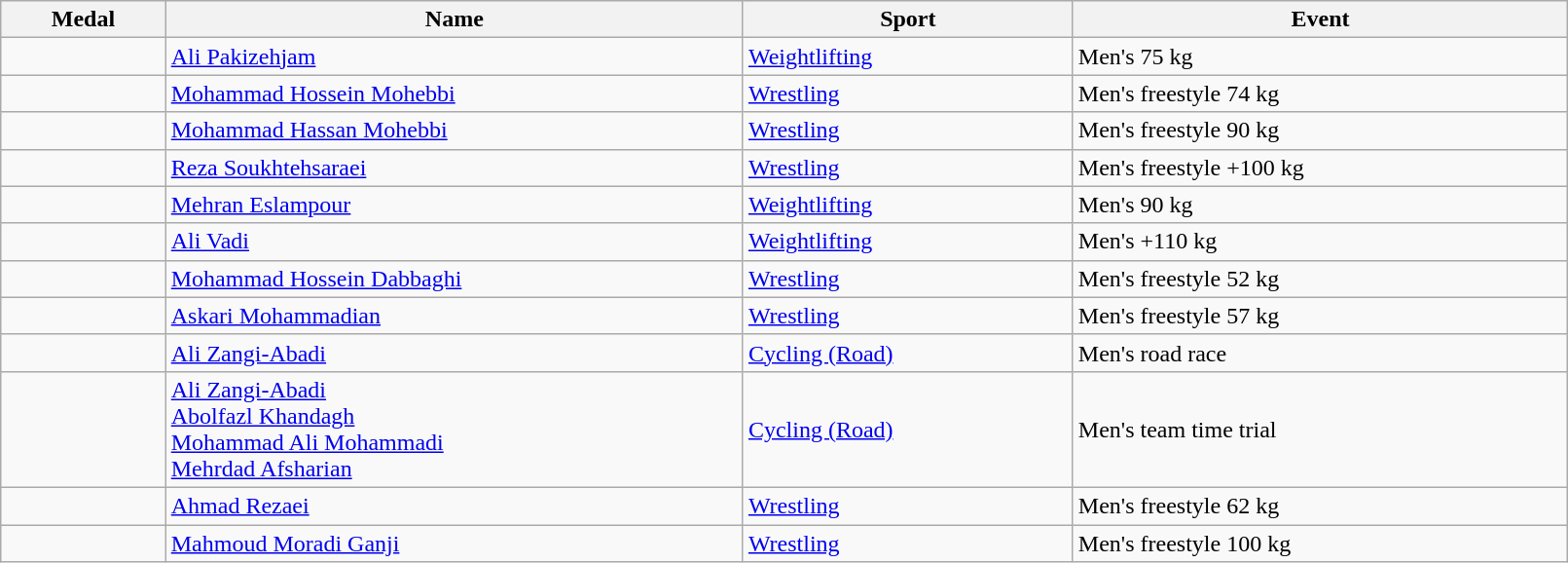<table class="wikitable" width="85%" style="font-size:100%">
<tr>
<th width="10%">Medal</th>
<th width="35%">Name</th>
<th width="20%">Sport</th>
<th width="30%">Event</th>
</tr>
<tr>
<td></td>
<td><a href='#'>Ali Pakizehjam</a></td>
<td><a href='#'>Weightlifting</a></td>
<td>Men's 75 kg</td>
</tr>
<tr>
<td></td>
<td><a href='#'>Mohammad Hossein Mohebbi</a></td>
<td><a href='#'>Wrestling</a></td>
<td>Men's freestyle 74 kg</td>
</tr>
<tr>
<td></td>
<td><a href='#'>Mohammad Hassan Mohebbi</a></td>
<td><a href='#'>Wrestling</a></td>
<td>Men's freestyle 90 kg</td>
</tr>
<tr>
<td></td>
<td><a href='#'>Reza Soukhtehsaraei</a></td>
<td><a href='#'>Wrestling</a></td>
<td>Men's freestyle +100 kg</td>
</tr>
<tr>
<td></td>
<td><a href='#'>Mehran Eslampour</a></td>
<td><a href='#'>Weightlifting</a></td>
<td>Men's 90 kg</td>
</tr>
<tr>
<td></td>
<td><a href='#'>Ali Vadi</a></td>
<td><a href='#'>Weightlifting</a></td>
<td>Men's +110 kg</td>
</tr>
<tr>
<td></td>
<td><a href='#'>Mohammad Hossein Dabbaghi</a></td>
<td><a href='#'>Wrestling</a></td>
<td>Men's freestyle 52 kg</td>
</tr>
<tr>
<td></td>
<td><a href='#'>Askari Mohammadian</a></td>
<td><a href='#'>Wrestling</a></td>
<td>Men's freestyle 57 kg</td>
</tr>
<tr>
<td></td>
<td><a href='#'>Ali Zangi-Abadi</a></td>
<td><a href='#'>Cycling (Road)</a></td>
<td>Men's road race</td>
</tr>
<tr>
<td></td>
<td><a href='#'>Ali Zangi-Abadi</a><br><a href='#'>Abolfazl Khandagh</a><br><a href='#'>Mohammad Ali Mohammadi</a><br><a href='#'>Mehrdad Afsharian</a></td>
<td><a href='#'>Cycling (Road)</a></td>
<td>Men's team time trial</td>
</tr>
<tr>
<td></td>
<td><a href='#'>Ahmad Rezaei</a></td>
<td><a href='#'>Wrestling</a></td>
<td>Men's freestyle 62 kg</td>
</tr>
<tr>
<td></td>
<td><a href='#'>Mahmoud Moradi Ganji</a></td>
<td><a href='#'>Wrestling</a></td>
<td>Men's freestyle 100 kg</td>
</tr>
</table>
